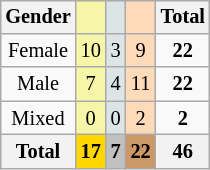<table class=wikitable style=font-size:85%;float:right;text-align:center>
<tr>
<th>Gender</th>
<td bgcolor=F7F6A8></td>
<td bgcolor=DCE5E5></td>
<td bgcolor=FFDAB9></td>
<th>Total</th>
</tr>
<tr>
<td>Female</td>
<td bgcolor=F7F6A8>10</td>
<td bgcolor=DCE5E5>3</td>
<td bgcolor=FFDAB9>9</td>
<td><strong>22</strong></td>
</tr>
<tr>
<td>Male</td>
<td bgcolor=F7F6A8>7</td>
<td bgcolor=DCE5E5>4</td>
<td bgcolor=FFDAB9>11</td>
<td><strong>22</strong></td>
</tr>
<tr>
<td>Mixed</td>
<td bgcolor=F7F6A8>0</td>
<td bgcolor=DCE5E5>0</td>
<td bgcolor=FFDAB9>2</td>
<td><strong>2</strong></td>
</tr>
<tr>
<th>Total</th>
<th style=background:gold>17</th>
<th style=background:silver>7</th>
<th style=background:#c96>22</th>
<th>46</th>
</tr>
</table>
